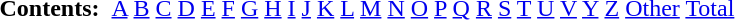<table id="toc" class="toc" summary="Contents">
<tr>
<th>Contents:</th>
<td></td>
<td><a href='#'>A</a> <a href='#'>B</a> <a href='#'>C</a> <a href='#'>D</a> <a href='#'>E</a> <a href='#'>F</a> <a href='#'>G</a> <a href='#'>H</a> <a href='#'>I</a> <a href='#'>J</a> <a href='#'>K</a> <a href='#'>L</a> <a href='#'>M</a> <a href='#'>N</a> <a href='#'>O</a> <a href='#'>P</a> <a href='#'>Q</a> <a href='#'>R</a> <a href='#'>S</a> <a href='#'>T</a> <a href='#'>U</a> <a href='#'>V</a> <a href='#'>Y</a> <a href='#'>Z</a> <a href='#'>Other</a> <a href='#'>Total</a></td>
</tr>
</table>
